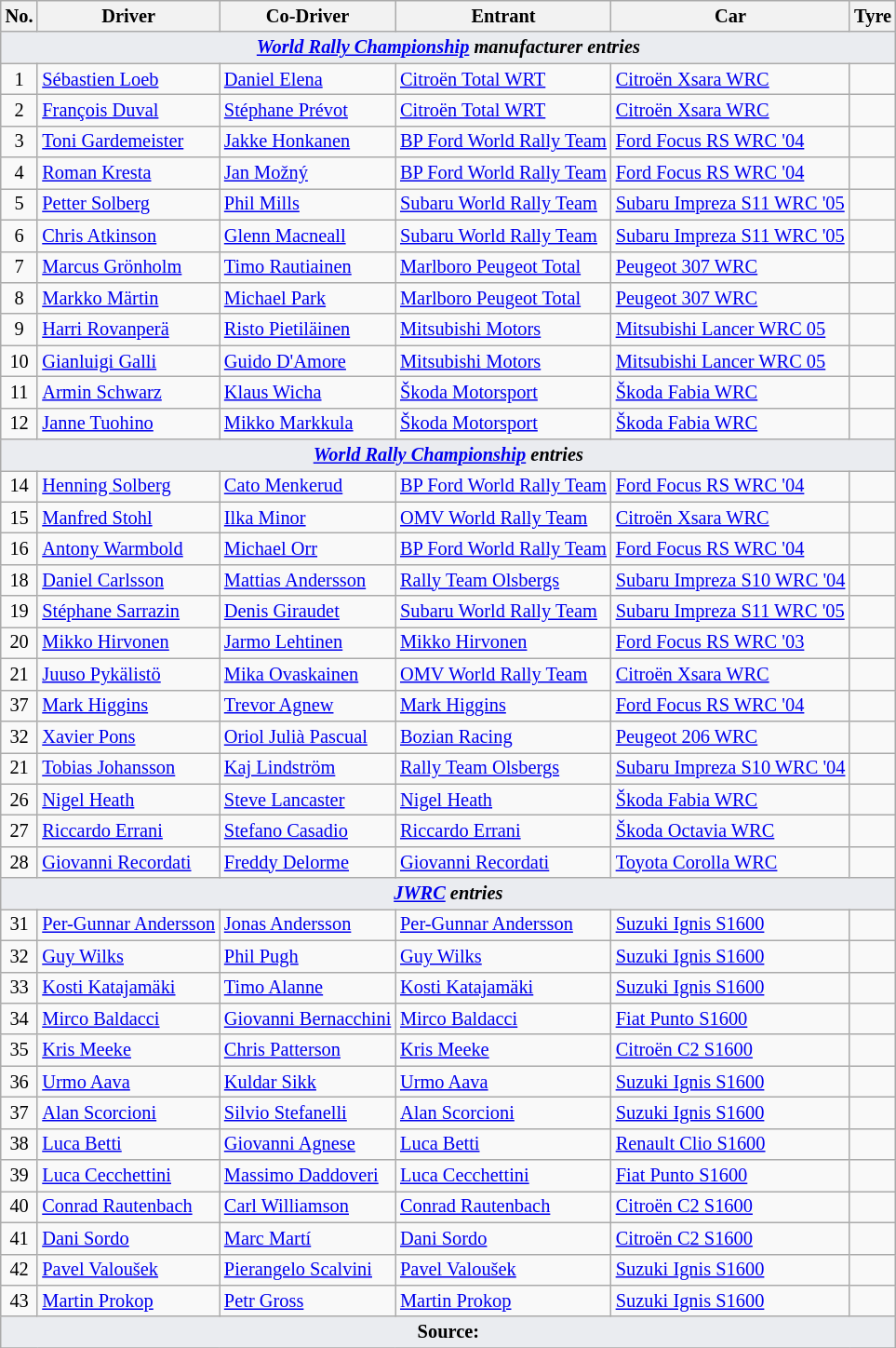<table class="wikitable" style="font-size: 85%;">
<tr>
<th>No.</th>
<th>Driver</th>
<th>Co-Driver</th>
<th>Entrant</th>
<th>Car</th>
<th>Tyre</th>
</tr>
<tr>
<td style="background-color:#EAECF0; text-align:center" colspan="6"><strong><em><a href='#'>World Rally Championship</a> manufacturer entries</em></strong></td>
</tr>
<tr>
<td align="center">1</td>
<td> <a href='#'>Sébastien Loeb</a></td>
<td> <a href='#'>Daniel Elena</a></td>
<td> <a href='#'>Citroën Total WRT</a></td>
<td><a href='#'>Citroën Xsara WRC</a></td>
<td align="center"></td>
</tr>
<tr>
<td align="center">2</td>
<td> <a href='#'>François Duval</a></td>
<td> <a href='#'>Stéphane Prévot</a></td>
<td> <a href='#'>Citroën Total WRT</a></td>
<td><a href='#'>Citroën Xsara WRC</a></td>
<td align="center"></td>
</tr>
<tr>
<td align="center">3</td>
<td> <a href='#'>Toni Gardemeister</a></td>
<td> <a href='#'>Jakke Honkanen</a></td>
<td> <a href='#'>BP Ford World Rally Team</a></td>
<td><a href='#'>Ford Focus RS WRC '04</a></td>
<td align="center"></td>
</tr>
<tr>
<td align="center">4</td>
<td> <a href='#'>Roman Kresta</a></td>
<td> <a href='#'>Jan Možný</a></td>
<td> <a href='#'>BP Ford World Rally Team</a></td>
<td><a href='#'>Ford Focus RS WRC '04</a></td>
<td align="center"></td>
</tr>
<tr>
<td align="center">5</td>
<td> <a href='#'>Petter Solberg</a></td>
<td> <a href='#'>Phil Mills</a></td>
<td> <a href='#'>Subaru World Rally Team</a></td>
<td><a href='#'>Subaru Impreza S11 WRC '05</a></td>
<td align="center"></td>
</tr>
<tr>
<td align="center">6</td>
<td> <a href='#'>Chris Atkinson</a></td>
<td> <a href='#'>Glenn Macneall</a></td>
<td> <a href='#'>Subaru World Rally Team</a></td>
<td><a href='#'>Subaru Impreza S11 WRC '05</a></td>
<td align="center"></td>
</tr>
<tr>
<td align="center">7</td>
<td> <a href='#'>Marcus Grönholm</a></td>
<td> <a href='#'>Timo Rautiainen</a></td>
<td> <a href='#'>Marlboro Peugeot Total</a></td>
<td><a href='#'>Peugeot 307 WRC</a></td>
<td align="center"></td>
</tr>
<tr>
<td align="center">8</td>
<td> <a href='#'>Markko Märtin</a></td>
<td> <a href='#'>Michael Park</a></td>
<td> <a href='#'>Marlboro Peugeot Total</a></td>
<td><a href='#'>Peugeot 307 WRC</a></td>
<td align="center"></td>
</tr>
<tr>
<td align="center">9</td>
<td> <a href='#'>Harri Rovanperä</a></td>
<td> <a href='#'>Risto Pietiläinen</a></td>
<td> <a href='#'>Mitsubishi Motors</a></td>
<td><a href='#'>Mitsubishi Lancer WRC 05</a></td>
<td align="center"></td>
</tr>
<tr>
<td align="center">10</td>
<td> <a href='#'>Gianluigi Galli</a></td>
<td> <a href='#'>Guido D'Amore</a></td>
<td> <a href='#'>Mitsubishi Motors</a></td>
<td><a href='#'>Mitsubishi Lancer WRC 05</a></td>
<td align="center"></td>
</tr>
<tr>
<td align="center">11</td>
<td> <a href='#'>Armin Schwarz</a></td>
<td> <a href='#'>Klaus Wicha</a></td>
<td> <a href='#'>Škoda Motorsport</a></td>
<td><a href='#'>Škoda Fabia WRC</a></td>
<td align="center"></td>
</tr>
<tr>
<td align="center">12</td>
<td> <a href='#'>Janne Tuohino</a></td>
<td> <a href='#'>Mikko Markkula</a></td>
<td> <a href='#'>Škoda Motorsport</a></td>
<td><a href='#'>Škoda Fabia WRC</a></td>
<td align="center"></td>
</tr>
<tr>
<td style="background-color:#EAECF0; text-align:center" colspan="6"><strong><em><a href='#'>World Rally Championship</a> entries</em></strong></td>
</tr>
<tr>
<td align="center">14</td>
<td> <a href='#'>Henning Solberg</a></td>
<td> <a href='#'>Cato Menkerud</a></td>
<td> <a href='#'>BP Ford World Rally Team</a></td>
<td><a href='#'>Ford Focus RS WRC '04</a></td>
<td align="center"></td>
</tr>
<tr>
<td align="center">15</td>
<td> <a href='#'>Manfred Stohl</a></td>
<td> <a href='#'>Ilka Minor</a></td>
<td> <a href='#'>OMV World Rally Team</a></td>
<td><a href='#'>Citroën Xsara WRC</a></td>
<td align="center"></td>
</tr>
<tr>
<td align="center">16</td>
<td> <a href='#'>Antony Warmbold</a></td>
<td> <a href='#'>Michael Orr</a></td>
<td> <a href='#'>BP Ford World Rally Team</a></td>
<td><a href='#'>Ford Focus RS WRC '04</a></td>
<td align="center"></td>
</tr>
<tr>
<td align="center">18</td>
<td> <a href='#'>Daniel Carlsson</a></td>
<td> <a href='#'>Mattias Andersson</a></td>
<td> <a href='#'>Rally Team Olsbergs</a></td>
<td><a href='#'>Subaru Impreza S10 WRC '04</a></td>
<td align="center"></td>
</tr>
<tr>
<td align="center">19</td>
<td> <a href='#'>Stéphane Sarrazin</a></td>
<td> <a href='#'>Denis Giraudet</a></td>
<td> <a href='#'>Subaru World Rally Team</a></td>
<td><a href='#'>Subaru Impreza S11 WRC '05</a></td>
<td align="center"></td>
</tr>
<tr>
<td align="center">20</td>
<td> <a href='#'>Mikko Hirvonen</a></td>
<td> <a href='#'>Jarmo Lehtinen</a></td>
<td> <a href='#'>Mikko Hirvonen</a></td>
<td><a href='#'>Ford Focus RS WRC '03</a></td>
<td align="center"></td>
</tr>
<tr>
<td align="center">21</td>
<td> <a href='#'>Juuso Pykälistö</a></td>
<td> <a href='#'>Mika Ovaskainen</a></td>
<td> <a href='#'>OMV World Rally Team</a></td>
<td><a href='#'>Citroën Xsara WRC</a></td>
<td align="center"></td>
</tr>
<tr>
<td align="center">37</td>
<td> <a href='#'>Mark Higgins</a></td>
<td> <a href='#'>Trevor Agnew</a></td>
<td> <a href='#'>Mark Higgins</a></td>
<td><a href='#'>Ford Focus RS WRC '04</a></td>
<td align="center"></td>
</tr>
<tr>
<td align="center">32</td>
<td> <a href='#'>Xavier Pons</a></td>
<td> <a href='#'>Oriol Julià Pascual</a></td>
<td> <a href='#'>Bozian Racing</a></td>
<td><a href='#'>Peugeot 206 WRC</a></td>
<td align="center"></td>
</tr>
<tr>
<td align="center">21</td>
<td> <a href='#'>Tobias Johansson</a></td>
<td> <a href='#'>Kaj Lindström</a></td>
<td> <a href='#'>Rally Team Olsbergs</a></td>
<td><a href='#'>Subaru Impreza S10 WRC '04</a></td>
<td align="center"></td>
</tr>
<tr>
<td align="center">26</td>
<td> <a href='#'>Nigel Heath</a></td>
<td> <a href='#'>Steve Lancaster</a></td>
<td> <a href='#'>Nigel Heath</a></td>
<td><a href='#'>Škoda Fabia WRC</a></td>
<td align="center"></td>
</tr>
<tr>
<td align="center">27</td>
<td> <a href='#'>Riccardo Errani</a></td>
<td> <a href='#'>Stefano Casadio</a></td>
<td> <a href='#'>Riccardo Errani</a></td>
<td><a href='#'>Škoda Octavia WRC</a></td>
<td align="center"></td>
</tr>
<tr>
<td align="center">28</td>
<td> <a href='#'>Giovanni Recordati</a></td>
<td> <a href='#'>Freddy Delorme</a></td>
<td> <a href='#'>Giovanni Recordati</a></td>
<td><a href='#'>Toyota Corolla WRC</a></td>
<td></td>
</tr>
<tr>
<td style="background-color:#EAECF0; text-align:center" colspan="6"><strong><em><a href='#'>JWRC</a> entries</em></strong></td>
</tr>
<tr>
<td align="center">31</td>
<td> <a href='#'>Per-Gunnar Andersson</a></td>
<td> <a href='#'>Jonas Andersson</a></td>
<td> <a href='#'>Per-Gunnar Andersson</a></td>
<td><a href='#'>Suzuki Ignis S1600</a></td>
<td align="center"></td>
</tr>
<tr>
<td align="center">32</td>
<td> <a href='#'>Guy Wilks</a></td>
<td> <a href='#'>Phil Pugh</a></td>
<td> <a href='#'>Guy Wilks</a></td>
<td><a href='#'>Suzuki Ignis S1600</a></td>
<td align="center"></td>
</tr>
<tr>
<td align="center">33</td>
<td> <a href='#'>Kosti Katajamäki</a></td>
<td> <a href='#'>Timo Alanne</a></td>
<td> <a href='#'>Kosti Katajamäki</a></td>
<td><a href='#'>Suzuki Ignis S1600</a></td>
<td align="center"></td>
</tr>
<tr>
<td align="center">34</td>
<td> <a href='#'>Mirco Baldacci</a></td>
<td> <a href='#'>Giovanni Bernacchini</a></td>
<td> <a href='#'>Mirco Baldacci</a></td>
<td><a href='#'>Fiat Punto S1600</a></td>
<td align="center"></td>
</tr>
<tr>
<td align="center">35</td>
<td> <a href='#'>Kris Meeke</a></td>
<td> <a href='#'>Chris Patterson</a></td>
<td> <a href='#'>Kris Meeke</a></td>
<td><a href='#'>Citroën C2 S1600</a></td>
<td align="center"></td>
</tr>
<tr>
<td align="center">36</td>
<td> <a href='#'>Urmo Aava</a></td>
<td> <a href='#'>Kuldar Sikk</a></td>
<td> <a href='#'>Urmo Aava</a></td>
<td><a href='#'>Suzuki Ignis S1600</a></td>
<td align="center"></td>
</tr>
<tr>
<td align="center">37</td>
<td> <a href='#'>Alan Scorcioni</a></td>
<td> <a href='#'>Silvio Stefanelli</a></td>
<td> <a href='#'>Alan Scorcioni</a></td>
<td><a href='#'>Suzuki Ignis S1600</a></td>
<td align="center"></td>
</tr>
<tr>
<td align="center">38</td>
<td> <a href='#'>Luca Betti</a></td>
<td> <a href='#'>Giovanni Agnese</a></td>
<td> <a href='#'>Luca Betti</a></td>
<td><a href='#'>Renault Clio S1600</a></td>
<td align="center"></td>
</tr>
<tr>
<td align="center">39</td>
<td> <a href='#'>Luca Cecchettini</a></td>
<td> <a href='#'>Massimo Daddoveri</a></td>
<td> <a href='#'>Luca Cecchettini</a></td>
<td><a href='#'>Fiat Punto S1600</a></td>
<td align="center"></td>
</tr>
<tr>
<td align="center">40</td>
<td> <a href='#'>Conrad Rautenbach</a></td>
<td> <a href='#'>Carl Williamson</a></td>
<td> <a href='#'>Conrad Rautenbach</a></td>
<td><a href='#'>Citroën C2 S1600</a></td>
<td align="center"></td>
</tr>
<tr>
<td align="center">41</td>
<td> <a href='#'>Dani Sordo</a></td>
<td> <a href='#'>Marc Martí</a></td>
<td> <a href='#'>Dani Sordo</a></td>
<td><a href='#'>Citroën C2 S1600</a></td>
<td align="center"></td>
</tr>
<tr>
<td align="center">42</td>
<td> <a href='#'>Pavel Valoušek</a></td>
<td> <a href='#'>Pierangelo Scalvini</a></td>
<td> <a href='#'>Pavel Valoušek</a></td>
<td><a href='#'>Suzuki Ignis S1600</a></td>
<td align="center"></td>
</tr>
<tr>
<td align="center">43</td>
<td> <a href='#'>Martin Prokop</a></td>
<td> <a href='#'>Petr Gross</a></td>
<td> <a href='#'>Martin Prokop</a></td>
<td><a href='#'>Suzuki Ignis S1600</a></td>
<td align="center"></td>
</tr>
<tr>
<td style="background-color:#EAECF0; text-align:center" colspan="6"><strong>Source:</strong></td>
</tr>
<tr>
</tr>
</table>
